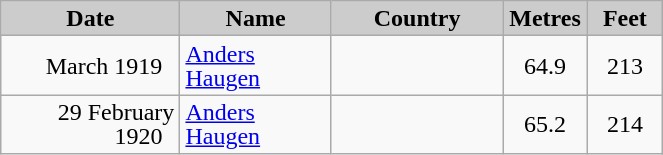<table class="wikitable sortable" style="text-align:left; line-height:16px; width:35%;">
<tr>
<th style="background-color: #ccc;" width="135">Date</th>
<th style="background-color: #ccc;" width="112">Name</th>
<th style="background-color: #ccc;" width="128">Country</th>
<th style="background-color: #ccc;" width="49">Metres</th>
<th style="background-color: #ccc;" width="49">Feet</th>
</tr>
<tr>
<td align=right>March 1919  </td>
<td><a href='#'>Anders Haugen</a></td>
<td></td>
<td align=center>64.9</td>
<td align=center>213</td>
</tr>
<tr>
<td align=right>29 February 1920  </td>
<td><a href='#'>Anders Haugen</a></td>
<td></td>
<td align=center>65.2</td>
<td align=center>214</td>
</tr>
</table>
